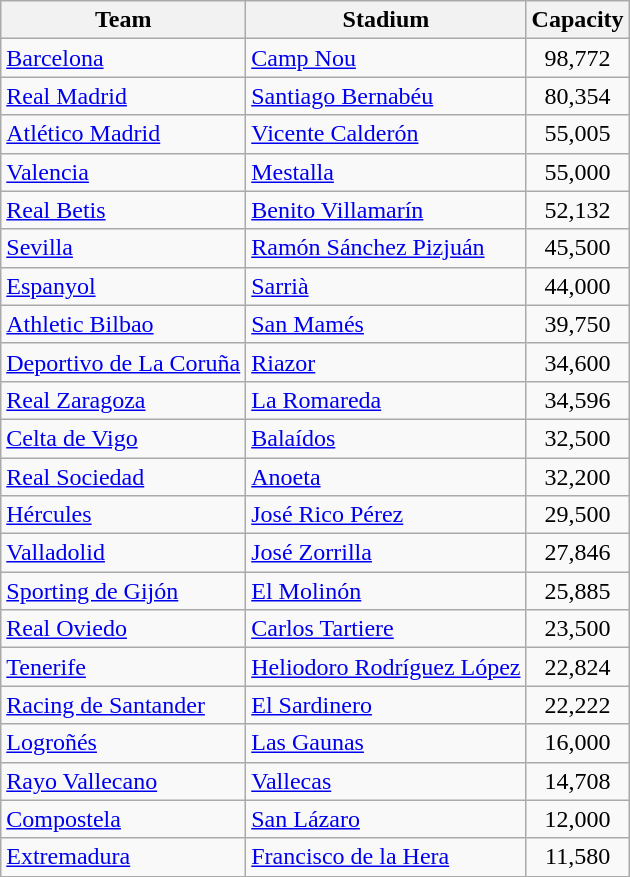<table class="wikitable sortable">
<tr>
<th>Team</th>
<th>Stadium</th>
<th>Capacity</th>
</tr>
<tr>
<td><a href='#'>Barcelona</a></td>
<td><a href='#'>Camp Nou</a></td>
<td align="center">98,772</td>
</tr>
<tr>
<td><a href='#'>Real Madrid</a></td>
<td><a href='#'>Santiago Bernabéu</a></td>
<td align="center">80,354</td>
</tr>
<tr>
<td><a href='#'>Atlético Madrid</a></td>
<td><a href='#'>Vicente Calderón</a></td>
<td align="center">55,005</td>
</tr>
<tr>
<td><a href='#'>Valencia</a></td>
<td><a href='#'>Mestalla</a></td>
<td align="center">55,000</td>
</tr>
<tr>
<td><a href='#'>Real Betis</a></td>
<td><a href='#'>Benito Villamarín</a></td>
<td align="center">52,132</td>
</tr>
<tr>
<td><a href='#'>Sevilla</a></td>
<td><a href='#'>Ramón Sánchez Pizjuán</a></td>
<td align="center">45,500</td>
</tr>
<tr>
<td><a href='#'>Espanyol</a></td>
<td><a href='#'>Sarrià</a></td>
<td align="center">44,000</td>
</tr>
<tr>
<td><a href='#'>Athletic Bilbao</a></td>
<td><a href='#'>San Mamés</a></td>
<td align="center">39,750</td>
</tr>
<tr>
<td><a href='#'>Deportivo de La Coruña</a></td>
<td><a href='#'>Riazor</a></td>
<td align="center">34,600</td>
</tr>
<tr>
<td><a href='#'>Real Zaragoza</a></td>
<td><a href='#'>La Romareda</a></td>
<td align="center">34,596</td>
</tr>
<tr>
<td><a href='#'>Celta de Vigo</a></td>
<td><a href='#'>Balaídos</a></td>
<td align="center">32,500</td>
</tr>
<tr>
<td><a href='#'>Real Sociedad</a></td>
<td><a href='#'>Anoeta</a></td>
<td align="center">32,200</td>
</tr>
<tr>
<td><a href='#'>Hércules</a></td>
<td><a href='#'>José Rico Pérez</a></td>
<td align="center">29,500</td>
</tr>
<tr>
<td><a href='#'>Valladolid</a></td>
<td><a href='#'>José Zorrilla</a></td>
<td align="center">27,846</td>
</tr>
<tr>
<td><a href='#'>Sporting de Gijón</a></td>
<td><a href='#'>El Molinón</a></td>
<td align="center">25,885</td>
</tr>
<tr>
<td><a href='#'>Real Oviedo</a></td>
<td><a href='#'>Carlos Tartiere</a></td>
<td align="center">23,500</td>
</tr>
<tr>
<td><a href='#'>Tenerife</a></td>
<td><a href='#'>Heliodoro Rodríguez López</a></td>
<td align="center">22,824</td>
</tr>
<tr>
<td><a href='#'>Racing de Santander</a></td>
<td><a href='#'>El Sardinero</a></td>
<td align="center">22,222</td>
</tr>
<tr>
<td><a href='#'>Logroñés</a></td>
<td><a href='#'>Las Gaunas</a></td>
<td align="center">16,000</td>
</tr>
<tr>
<td><a href='#'>Rayo Vallecano</a></td>
<td><a href='#'>Vallecas</a></td>
<td align="center">14,708</td>
</tr>
<tr>
<td><a href='#'>Compostela</a></td>
<td><a href='#'>San Lázaro</a></td>
<td align="center">12,000</td>
</tr>
<tr>
<td><a href='#'>Extremadura</a></td>
<td><a href='#'>Francisco de la Hera</a></td>
<td align="center">11,580</td>
</tr>
</table>
